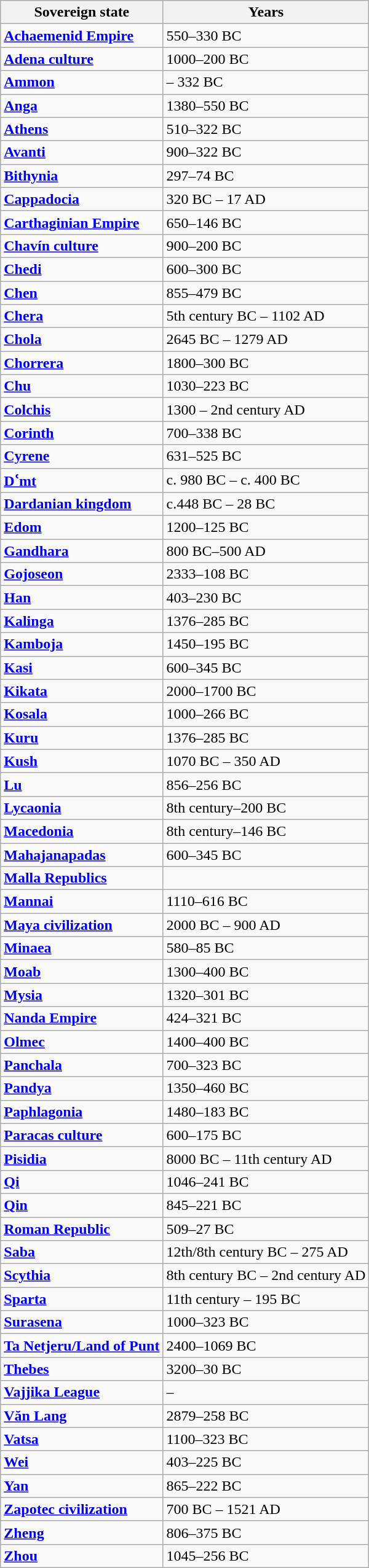<table class=wikitable border="1">
<tr>
<th>Sovereign state</th>
<th>Years</th>
</tr>
<tr>
<td><strong><a href='#'>Achaemenid Empire</a></strong></td>
<td>550–330 BC</td>
</tr>
<tr>
<td><strong><a href='#'>Adena culture</a></strong></td>
<td>1000–200 BC</td>
</tr>
<tr>
<td><strong><a href='#'>Ammon</a></strong></td>
<td> – 332 BC</td>
</tr>
<tr>
<td><strong><a href='#'>Anga</a></strong></td>
<td>1380–550 BC</td>
</tr>
<tr>
<td><strong><a href='#'>Athens</a></strong></td>
<td>510–322 BC</td>
</tr>
<tr>
<td><strong><a href='#'>Avanti</a></strong></td>
<td>900–322 BC</td>
</tr>
<tr>
<td><strong><a href='#'>Bithynia</a></strong></td>
<td>297–74 BC</td>
</tr>
<tr>
<td><strong><a href='#'>Cappadocia</a></strong></td>
<td>320 BC – 17 AD</td>
</tr>
<tr>
<td><strong><a href='#'>Carthaginian Empire</a></strong></td>
<td>650–146 BC</td>
</tr>
<tr>
<td><strong><a href='#'>Chavín culture</a></strong></td>
<td>900–200 BC</td>
</tr>
<tr>
<td><strong><a href='#'>Chedi</a></strong></td>
<td>600–300 BC</td>
</tr>
<tr>
<td><strong><a href='#'>Chen</a></strong></td>
<td>855–479 BC</td>
</tr>
<tr>
<td><strong><a href='#'>Chera</a></strong></td>
<td>5th century BC – 1102 AD</td>
</tr>
<tr>
<td><strong><a href='#'>Chola</a></strong></td>
<td>2645 BC – 1279 AD</td>
</tr>
<tr>
<td><strong><a href='#'>Chorrera</a></strong></td>
<td>1800–300 BC</td>
</tr>
<tr>
<td><strong><a href='#'>Chu</a></strong></td>
<td>1030–223 BC</td>
</tr>
<tr>
<td><strong><a href='#'>Colchis</a></strong></td>
<td>1300 – 2nd century AD</td>
</tr>
<tr>
<td><strong><a href='#'>Corinth</a></strong></td>
<td>700–338 BC</td>
</tr>
<tr>
<td><strong><a href='#'>Cyrene</a></strong></td>
<td>631–525 BC</td>
</tr>
<tr>
<td><strong><a href='#'>Dʿmt</a></strong></td>
<td>c. 980 BC – c. 400 BC</td>
</tr>
<tr>
<td><strong><a href='#'>Dardanian kingdom</a></strong></td>
<td>c.448 BC – 28 BC</td>
</tr>
<tr>
<td><strong><a href='#'>Edom</a></strong></td>
<td>1200–125 BC</td>
</tr>
<tr>
<td><strong><a href='#'>Gandhara</a></strong></td>
<td>800 BC–500 AD</td>
</tr>
<tr>
<td><strong><a href='#'>Gojoseon</a></strong></td>
<td>2333–108 BC</td>
</tr>
<tr>
<td><strong><a href='#'>Han</a></strong></td>
<td>403–230 BC</td>
</tr>
<tr>
<td><strong><a href='#'>Kalinga</a></strong></td>
<td>1376–285 BC</td>
</tr>
<tr>
<td><strong><a href='#'>Kamboja</a></strong></td>
<td>1450–195 BC</td>
</tr>
<tr>
<td><strong><a href='#'>Kasi</a></strong></td>
<td>600–345 BC</td>
</tr>
<tr>
<td><strong><a href='#'>Kikata</a></strong></td>
<td>2000–1700 BC</td>
</tr>
<tr>
<td><strong><a href='#'>Kosala</a></strong></td>
<td>1000–266 BC</td>
</tr>
<tr>
<td><strong><a href='#'>Kuru</a></strong></td>
<td>1376–285 BC</td>
</tr>
<tr>
<td><strong><a href='#'>Kush</a></strong></td>
<td>1070 BC – 350 AD</td>
</tr>
<tr>
<td><strong><a href='#'>Lu</a></strong></td>
<td>856–256 BC</td>
</tr>
<tr>
<td><strong><a href='#'>Lycaonia</a></strong></td>
<td>8th century–200 BC</td>
</tr>
<tr>
<td><strong><a href='#'>Macedonia</a></strong></td>
<td>8th century–146 BC</td>
</tr>
<tr>
<td><strong><a href='#'>Mahajanapadas</a></strong></td>
<td>600–345 BC</td>
</tr>
<tr>
<td><strong><a href='#'>Malla Republics</a></strong></td>
<td></td>
</tr>
<tr>
<td><strong><a href='#'>Mannai</a></strong></td>
<td>1110–616 BC</td>
</tr>
<tr>
<td><strong><a href='#'>Maya civilization</a></strong></td>
<td>2000 BC – 900 AD</td>
</tr>
<tr>
<td><strong><a href='#'>Minaea</a></strong></td>
<td>580–85 BC</td>
</tr>
<tr>
<td><strong><a href='#'>Moab</a></strong></td>
<td>1300–400 BC</td>
</tr>
<tr>
<td><strong><a href='#'>Mysia</a></strong></td>
<td>1320–301 BC</td>
</tr>
<tr>
<td><strong><a href='#'>Nanda Empire</a></strong></td>
<td>424–321 BC</td>
</tr>
<tr>
<td><strong><a href='#'>Olmec</a></strong></td>
<td>1400–400 BC</td>
</tr>
<tr>
<td><strong><a href='#'>Panchala</a></strong></td>
<td>700–323 BC</td>
</tr>
<tr>
<td><strong><a href='#'>Pandya</a></strong></td>
<td>1350–460 BC</td>
</tr>
<tr>
<td><strong><a href='#'>Paphlagonia</a></strong></td>
<td>1480–183 BC</td>
</tr>
<tr>
<td><strong><a href='#'>Paracas culture</a></strong></td>
<td>600–175 BC</td>
</tr>
<tr>
<td><strong><a href='#'>Pisidia</a></strong></td>
<td>8000 BC – 11th century AD</td>
</tr>
<tr>
<td><strong><a href='#'>Qi</a></strong></td>
<td>1046–241 BC</td>
</tr>
<tr>
<td><strong><a href='#'>Qin</a></strong></td>
<td>845–221 BC</td>
</tr>
<tr>
<td><strong><a href='#'>Roman Republic</a></strong></td>
<td>509–27 BC</td>
</tr>
<tr>
<td><strong><a href='#'>Saba</a></strong></td>
<td>12th/8th century BC – 275 AD</td>
</tr>
<tr>
<td><strong><a href='#'>Scythia</a></strong></td>
<td>8th century BC – 2nd century AD</td>
</tr>
<tr>
<td><strong><a href='#'>Sparta</a></strong></td>
<td>11th century – 195 BC</td>
</tr>
<tr>
<td><strong><a href='#'>Surasena</a></strong></td>
<td>1000–323 BC</td>
</tr>
<tr>
<td><strong><a href='#'>Ta Netjeru/Land of Punt</a></strong></td>
<td>2400–1069 BC</td>
</tr>
<tr>
<td><strong><a href='#'>Thebes</a></strong></td>
<td>3200–30 BC</td>
</tr>
<tr>
<td><strong><a href='#'>Vajjika League</a></strong></td>
<td> – </td>
</tr>
<tr>
<td><strong><a href='#'>Văn Lang</a></strong></td>
<td>2879–258 BC</td>
</tr>
<tr>
<td><strong><a href='#'>Vatsa</a></strong></td>
<td>1100–323 BC</td>
</tr>
<tr>
<td><strong><a href='#'>Wei</a></strong></td>
<td>403–225 BC</td>
</tr>
<tr>
<td><strong><a href='#'>Yan</a></strong></td>
<td>865–222 BC</td>
</tr>
<tr>
<td><strong><a href='#'>Zapotec civilization</a></strong></td>
<td>700 BC – 1521 AD</td>
</tr>
<tr>
<td><strong><a href='#'>Zheng</a></strong></td>
<td>806–375 BC</td>
</tr>
<tr>
<td><strong><a href='#'>Zhou</a></strong></td>
<td>1045–256 BC</td>
</tr>
</table>
